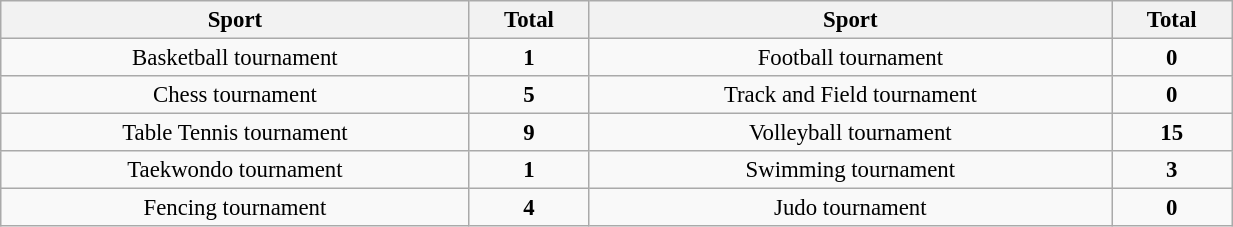<table class="wikitable" style="text-align: center; font-size:95%" width=65%>
<tr>
<th>Sport</th>
<th>Total</th>
<th>Sport</th>
<th>Total</th>
</tr>
<tr>
<td> Basketball tournament</td>
<td><strong>1</strong></td>
<td> Football tournament</td>
<td><strong>0</strong></td>
</tr>
<tr>
<td> Chess tournament</td>
<td><strong>5</strong></td>
<td> Track and Field tournament</td>
<td><strong>0</strong></td>
</tr>
<tr>
<td> Table Tennis tournament</td>
<td><strong>9</strong></td>
<td> Volleyball tournament</td>
<td><strong>15</strong></td>
</tr>
<tr>
<td> Taekwondo tournament</td>
<td><strong>1</strong></td>
<td> Swimming tournament</td>
<td><strong>3</strong></td>
</tr>
<tr>
<td> Fencing tournament</td>
<td><strong>4</strong></td>
<td> Judo tournament</td>
<td><strong>0</strong></td>
</tr>
</table>
